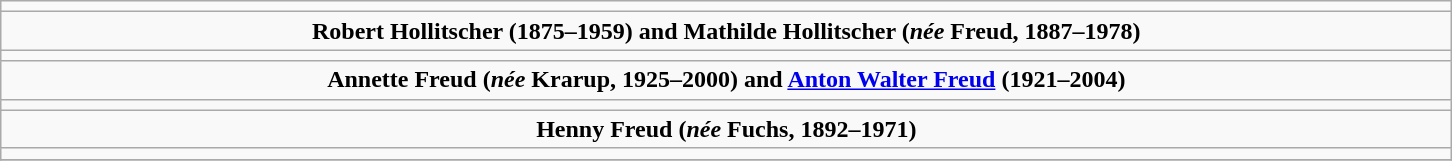<table class="wikitable";>
<tr>
<td colspan="2"></td>
</tr>
<tr>
<td style="width:60em; text-align:center;"><strong>Robert Hollitscher (1875–1959) and Mathilde Hollitscher (<em>née</em>  Freud, 1887–1978)</strong></td>
</tr>
<tr>
<td colspan="2"></td>
</tr>
<tr>
<td style="width:60em; text-align:center;"><strong>Annette Freud (<em>née</em> Krarup, 1925–2000) and <a href='#'>Anton Walter Freud</a> (1921–2004)</strong></td>
</tr>
<tr>
<td colspan="2"></td>
</tr>
<tr>
<td style="width:60em; text-align:center;"><strong>Henny Freud (<em>née</em> Fuchs, 1892–1971)</strong></td>
</tr>
<tr>
<td colspan="2"></td>
</tr>
<tr>
</tr>
</table>
